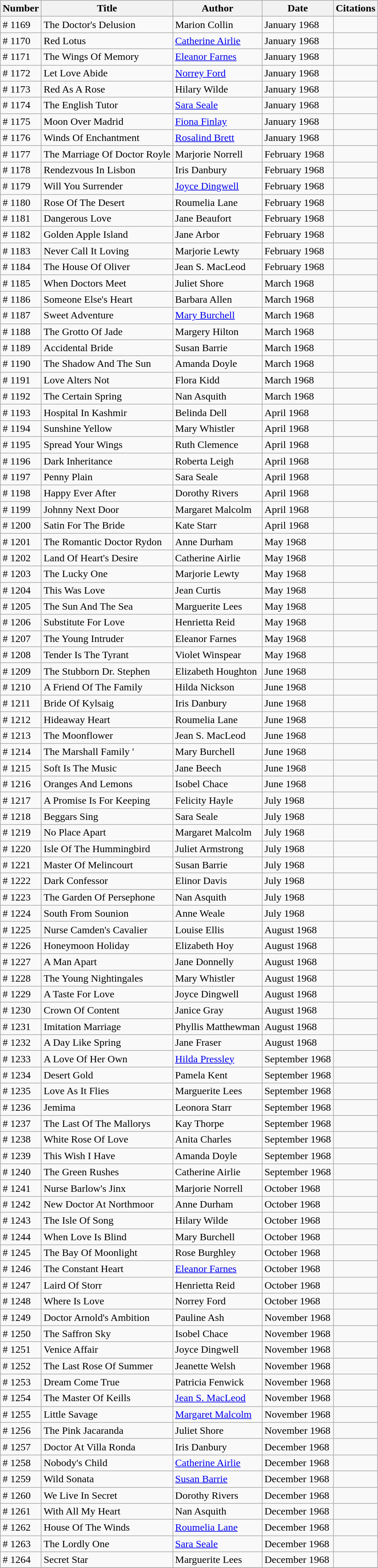<table class="wikitable">
<tr>
<th>Number</th>
<th>Title</th>
<th>Author</th>
<th>Date</th>
<th>Citations</th>
</tr>
<tr>
<td># 1169</td>
<td>The Doctor's Delusion</td>
<td>Marion Collin</td>
<td>January 1968</td>
<td></td>
</tr>
<tr>
<td># 1170</td>
<td>Red Lotus</td>
<td><a href='#'>Catherine Airlie</a></td>
<td>January 1968</td>
<td></td>
</tr>
<tr>
<td># 1171</td>
<td>The Wings Of Memory</td>
<td><a href='#'>Eleanor Farnes</a></td>
<td>January 1968</td>
<td></td>
</tr>
<tr>
<td># 1172</td>
<td>Let Love Abide</td>
<td><a href='#'>Norrey Ford</a></td>
<td>January 1968</td>
<td></td>
</tr>
<tr>
<td># 1173</td>
<td>Red As A Rose</td>
<td>Hilary Wilde</td>
<td>January 1968</td>
<td></td>
</tr>
<tr>
<td># 1174</td>
<td>The English Tutor</td>
<td><a href='#'>Sara Seale</a></td>
<td>January 1968</td>
<td></td>
</tr>
<tr>
<td># 1175</td>
<td>Moon Over Madrid</td>
<td><a href='#'>Fiona Finlay</a></td>
<td>January 1968</td>
<td></td>
</tr>
<tr>
<td># 1176</td>
<td>Winds Of Enchantment</td>
<td><a href='#'>Rosalind Brett</a></td>
<td>January 1968</td>
<td></td>
</tr>
<tr>
<td># 1177</td>
<td>The Marriage Of Doctor Royle</td>
<td>Marjorie Norrell</td>
<td>February 1968</td>
<td></td>
</tr>
<tr>
<td># 1178</td>
<td>Rendezvous In Lisbon</td>
<td>Iris Danbury</td>
<td>February 1968</td>
<td></td>
</tr>
<tr>
<td># 1179</td>
<td>Will You Surrender</td>
<td><a href='#'>Joyce Dingwell</a></td>
<td>February 1968</td>
<td></td>
</tr>
<tr>
<td># 1180</td>
<td>Rose Of The Desert</td>
<td>Roumelia Lane</td>
<td>February 1968</td>
<td></td>
</tr>
<tr>
<td># 1181</td>
<td>Dangerous Love</td>
<td>Jane Beaufort</td>
<td>February 1968</td>
<td></td>
</tr>
<tr>
<td># 1182</td>
<td>Golden Apple Island</td>
<td>Jane Arbor</td>
<td>February 1968</td>
<td></td>
</tr>
<tr>
<td># 1183</td>
<td>Never Call It Loving</td>
<td>Marjorie Lewty</td>
<td>February 1968</td>
<td></td>
</tr>
<tr>
<td># 1184</td>
<td>The House Of Oliver</td>
<td>Jean S. MacLeod</td>
<td>February 1968</td>
<td></td>
</tr>
<tr>
<td># 1185</td>
<td>When Doctors Meet</td>
<td>Juliet Shore</td>
<td>March 1968</td>
<td></td>
</tr>
<tr>
<td># 1186</td>
<td>Someone Else's Heart</td>
<td>Barbara Allen</td>
<td>March 1968</td>
<td></td>
</tr>
<tr>
<td># 1187</td>
<td>Sweet Adventure</td>
<td><a href='#'>Mary Burchell</a></td>
<td>March 1968</td>
<td></td>
</tr>
<tr>
<td># 1188</td>
<td>The Grotto Of Jade</td>
<td>Margery Hilton</td>
<td>March 1968</td>
<td></td>
</tr>
<tr>
<td># 1189</td>
<td>Accidental Bride</td>
<td>Susan Barrie</td>
<td>March 1968</td>
<td></td>
</tr>
<tr>
<td># 1190</td>
<td>The Shadow And The Sun</td>
<td>Amanda Doyle</td>
<td>March 1968</td>
<td></td>
</tr>
<tr>
<td># 1191</td>
<td>Love Alters Not</td>
<td>Flora Kidd</td>
<td>March 1968</td>
<td></td>
</tr>
<tr>
<td># 1192</td>
<td>The Certain Spring</td>
<td>Nan Asquith</td>
<td>March 1968</td>
<td></td>
</tr>
<tr>
<td># 1193</td>
<td>Hospital In Kashmir</td>
<td>Belinda Dell</td>
<td>April 1968</td>
<td></td>
</tr>
<tr>
<td># 1194</td>
<td>Sunshine Yellow</td>
<td>Mary Whistler</td>
<td>April 1968</td>
<td></td>
</tr>
<tr>
<td># 1195</td>
<td>Spread Your Wings</td>
<td>Ruth Clemence</td>
<td>April 1968</td>
<td></td>
</tr>
<tr>
<td># 1196</td>
<td>Dark Inheritance</td>
<td>Roberta Leigh</td>
<td>April 1968</td>
<td></td>
</tr>
<tr>
<td># 1197</td>
<td>Penny Plain</td>
<td>Sara Seale</td>
<td>April 1968</td>
<td></td>
</tr>
<tr>
<td># 1198</td>
<td>Happy Ever After</td>
<td>Dorothy Rivers</td>
<td>April 1968</td>
<td></td>
</tr>
<tr>
<td># 1199</td>
<td>Johnny Next Door</td>
<td>Margaret Malcolm</td>
<td>April 1968</td>
<td></td>
</tr>
<tr>
<td># 1200</td>
<td>Satin For The Bride</td>
<td>Kate Starr</td>
<td>April 1968</td>
<td></td>
</tr>
<tr>
<td># 1201</td>
<td>The Romantic Doctor Rydon</td>
<td>Anne Durham</td>
<td>May 1968</td>
<td></td>
</tr>
<tr>
<td># 1202</td>
<td>Land Of Heart's Desire</td>
<td>Catherine Airlie</td>
<td>May 1968</td>
<td></td>
</tr>
<tr>
<td># 1203</td>
<td>The Lucky One</td>
<td>Marjorie Lewty</td>
<td>May 1968</td>
<td></td>
</tr>
<tr>
<td># 1204</td>
<td>This Was Love</td>
<td>Jean Curtis</td>
<td>May 1968</td>
<td></td>
</tr>
<tr>
<td># 1205</td>
<td>The Sun And The Sea</td>
<td>Marguerite Lees</td>
<td>May 1968</td>
<td></td>
</tr>
<tr>
<td># 1206</td>
<td>Substitute For Love</td>
<td>Henrietta Reid</td>
<td>May 1968</td>
<td></td>
</tr>
<tr>
<td># 1207</td>
<td>The Young Intruder</td>
<td>Eleanor Farnes</td>
<td>May 1968</td>
<td></td>
</tr>
<tr>
<td># 1208</td>
<td>Tender Is The Tyrant</td>
<td>Violet Winspear</td>
<td>May 1968</td>
<td></td>
</tr>
<tr>
<td># 1209</td>
<td>The Stubborn Dr. Stephen</td>
<td>Elizabeth Houghton</td>
<td>June 1968</td>
<td></td>
</tr>
<tr>
<td># 1210</td>
<td>A Friend Of The Family</td>
<td>Hilda Nickson</td>
<td>June 1968</td>
<td></td>
</tr>
<tr>
<td># 1211</td>
<td>Bride Of Kylsaig</td>
<td>Iris Danbury</td>
<td>June 1968</td>
<td></td>
</tr>
<tr>
<td># 1212</td>
<td>Hideaway Heart</td>
<td>Roumelia Lane</td>
<td>June 1968</td>
<td></td>
</tr>
<tr>
<td># 1213</td>
<td>The Moonflower</td>
<td>Jean S. MacLeod</td>
<td>June 1968</td>
<td></td>
</tr>
<tr>
<td># 1214</td>
<td>The Marshall Family '</td>
<td>Mary Burchell</td>
<td>June 1968</td>
<td></td>
</tr>
<tr>
<td># 1215</td>
<td>Soft Is The Music</td>
<td>Jane Beech</td>
<td>June 1968</td>
<td></td>
</tr>
<tr>
<td># 1216</td>
<td>Oranges And Lemons</td>
<td>Isobel Chace</td>
<td>June 1968</td>
<td></td>
</tr>
<tr>
<td># 1217</td>
<td>A Promise Is For Keeping</td>
<td>Felicity Hayle</td>
<td>July 1968</td>
<td></td>
</tr>
<tr>
<td># 1218</td>
<td>Beggars Sing</td>
<td>Sara Seale</td>
<td>July 1968</td>
<td></td>
</tr>
<tr>
<td># 1219</td>
<td>No Place Apart</td>
<td>Margaret Malcolm</td>
<td>July 1968</td>
<td></td>
</tr>
<tr>
<td># 1220</td>
<td>Isle Of The Hummingbird</td>
<td>Juliet Armstrong</td>
<td>July 1968</td>
<td></td>
</tr>
<tr>
<td># 1221</td>
<td>Master Of Melincourt</td>
<td>Susan Barrie</td>
<td>July 1968</td>
<td></td>
</tr>
<tr>
<td># 1222</td>
<td>Dark Confessor</td>
<td>Elinor Davis</td>
<td>July 1968</td>
<td></td>
</tr>
<tr>
<td># 1223</td>
<td>The Garden Of Persephone</td>
<td>Nan Asquith</td>
<td>July 1968</td>
<td></td>
</tr>
<tr>
<td># 1224</td>
<td>South From Sounion</td>
<td>Anne Weale</td>
<td>July 1968</td>
<td></td>
</tr>
<tr>
<td># 1225</td>
<td>Nurse Camden's Cavalier</td>
<td>Louise Ellis</td>
<td>August 1968</td>
<td></td>
</tr>
<tr>
<td># 1226</td>
<td>Honeymoon Holiday</td>
<td>Elizabeth Hoy</td>
<td>August 1968</td>
<td></td>
</tr>
<tr>
<td># 1227</td>
<td>A Man Apart</td>
<td>Jane Donnelly</td>
<td>August 1968</td>
<td></td>
</tr>
<tr>
<td># 1228</td>
<td>The Young Nightingales</td>
<td>Mary Whistler</td>
<td>August 1968</td>
<td></td>
</tr>
<tr>
<td># 1229</td>
<td>A Taste For Love</td>
<td>Joyce Dingwell</td>
<td>August 1968</td>
<td></td>
</tr>
<tr>
<td># 1230</td>
<td>Crown Of Content</td>
<td>Janice Gray</td>
<td>August 1968</td>
<td></td>
</tr>
<tr>
<td># 1231</td>
<td>Imitation Marriage</td>
<td>Phyllis Matthewman</td>
<td>August 1968</td>
<td></td>
</tr>
<tr>
<td># 1232</td>
<td>A Day Like Spring</td>
<td>Jane Fraser</td>
<td>August 1968</td>
<td></td>
</tr>
<tr>
<td># 1233</td>
<td>A Love Of Her Own</td>
<td><a href='#'>Hilda Pressley</a></td>
<td>September 1968</td>
<td></td>
</tr>
<tr>
<td># 1234</td>
<td>Desert Gold</td>
<td>Pamela Kent</td>
<td>September 1968</td>
<td></td>
</tr>
<tr>
<td># 1235</td>
<td>Love As It Flies</td>
<td>Marguerite Lees</td>
<td>September 1968</td>
<td></td>
</tr>
<tr>
<td># 1236</td>
<td>Jemima</td>
<td>Leonora Starr</td>
<td>September 1968</td>
<td></td>
</tr>
<tr>
<td># 1237</td>
<td>The Last Of The Mallorys</td>
<td>Kay Thorpe</td>
<td>September 1968</td>
<td></td>
</tr>
<tr>
<td># 1238</td>
<td>White Rose Of Love</td>
<td>Anita Charles</td>
<td>September 1968</td>
<td></td>
</tr>
<tr>
<td># 1239</td>
<td>This Wish I Have</td>
<td>Amanda Doyle</td>
<td>September 1968</td>
<td></td>
</tr>
<tr>
<td># 1240</td>
<td>The Green Rushes</td>
<td>Catherine Airlie</td>
<td>September 1968</td>
<td></td>
</tr>
<tr>
<td># 1241</td>
<td>Nurse Barlow's Jinx</td>
<td>Marjorie Norrell</td>
<td>October 1968</td>
<td></td>
</tr>
<tr>
<td># 1242</td>
<td>New Doctor At Northmoor</td>
<td>Anne Durham</td>
<td>October 1968</td>
<td></td>
</tr>
<tr>
<td># 1243</td>
<td>The Isle Of Song</td>
<td>Hilary Wilde</td>
<td>October 1968</td>
<td></td>
</tr>
<tr>
<td># 1244</td>
<td>When Love Is Blind</td>
<td>Mary Burchell</td>
<td>October 1968</td>
<td></td>
</tr>
<tr>
<td># 1245</td>
<td>The Bay Of Moonlight</td>
<td>Rose Burghley</td>
<td>October 1968</td>
<td></td>
</tr>
<tr>
<td># 1246</td>
<td>The Constant Heart</td>
<td><a href='#'>Eleanor Farnes</a></td>
<td>October 1968</td>
<td></td>
</tr>
<tr>
<td># 1247</td>
<td>Laird Of Storr</td>
<td>Henrietta Reid</td>
<td>October 1968</td>
<td></td>
</tr>
<tr>
<td># 1248</td>
<td>Where Is Love</td>
<td>Norrey Ford</td>
<td>October 1968</td>
<td></td>
</tr>
<tr>
<td># 1249</td>
<td>Doctor Arnold's Ambition</td>
<td>Pauline Ash</td>
<td>November 1968</td>
<td></td>
</tr>
<tr>
<td># 1250</td>
<td>The Saffron Sky</td>
<td>Isobel Chace</td>
<td>November 1968</td>
<td></td>
</tr>
<tr>
<td># 1251</td>
<td>Venice Affair</td>
<td>Joyce Dingwell</td>
<td>November 1968</td>
<td></td>
</tr>
<tr>
<td># 1252</td>
<td>The Last Rose Of Summer</td>
<td>Jeanette Welsh</td>
<td>November 1968</td>
<td></td>
</tr>
<tr>
<td># 1253</td>
<td>Dream Come True</td>
<td>Patricia Fenwick</td>
<td>November 1968</td>
<td></td>
</tr>
<tr>
<td># 1254</td>
<td>The Master Of Keills</td>
<td><a href='#'>Jean S. MacLeod</a></td>
<td>November 1968</td>
<td></td>
</tr>
<tr>
<td># 1255</td>
<td>Little Savage</td>
<td><a href='#'>Margaret Malcolm</a></td>
<td>November 1968</td>
<td></td>
</tr>
<tr>
<td># 1256</td>
<td>The Pink Jacaranda</td>
<td>Juliet Shore</td>
<td>November 1968</td>
<td></td>
</tr>
<tr>
<td># 1257</td>
<td>Doctor At Villa Ronda</td>
<td>Iris Danbury</td>
<td>December 1968</td>
<td></td>
</tr>
<tr>
<td># 1258</td>
<td>Nobody's Child</td>
<td><a href='#'>Catherine Airlie</a></td>
<td>December 1968</td>
<td></td>
</tr>
<tr>
<td># 1259</td>
<td>Wild Sonata</td>
<td><a href='#'>Susan Barrie</a></td>
<td>December 1968</td>
<td></td>
</tr>
<tr>
<td># 1260</td>
<td>We Live In Secret</td>
<td>Dorothy Rivers</td>
<td>December 1968</td>
<td></td>
</tr>
<tr>
<td># 1261</td>
<td>With All My Heart</td>
<td>Nan Asquith</td>
<td>December 1968</td>
<td></td>
</tr>
<tr>
<td># 1262</td>
<td>House Of The Winds</td>
<td><a href='#'>Roumelia Lane</a></td>
<td>December 1968</td>
<td></td>
</tr>
<tr>
<td># 1263</td>
<td>The Lordly One</td>
<td><a href='#'>Sara Seale</a></td>
<td>December 1968</td>
<td></td>
</tr>
<tr>
<td># 1264</td>
<td>Secret Star</td>
<td>Marguerite Lees</td>
<td>December 1968</td>
<td></td>
</tr>
<tr>
</tr>
</table>
